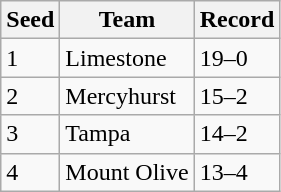<table class="wikitable">
<tr>
<th>Seed</th>
<th>Team</th>
<th>Record</th>
</tr>
<tr>
<td>1</td>
<td>Limestone</td>
<td>19–0</td>
</tr>
<tr>
<td>2</td>
<td>Mercyhurst</td>
<td>15–2</td>
</tr>
<tr>
<td>3</td>
<td>Tampa</td>
<td>14–2</td>
</tr>
<tr>
<td>4</td>
<td>Mount Olive</td>
<td>13–4</td>
</tr>
</table>
